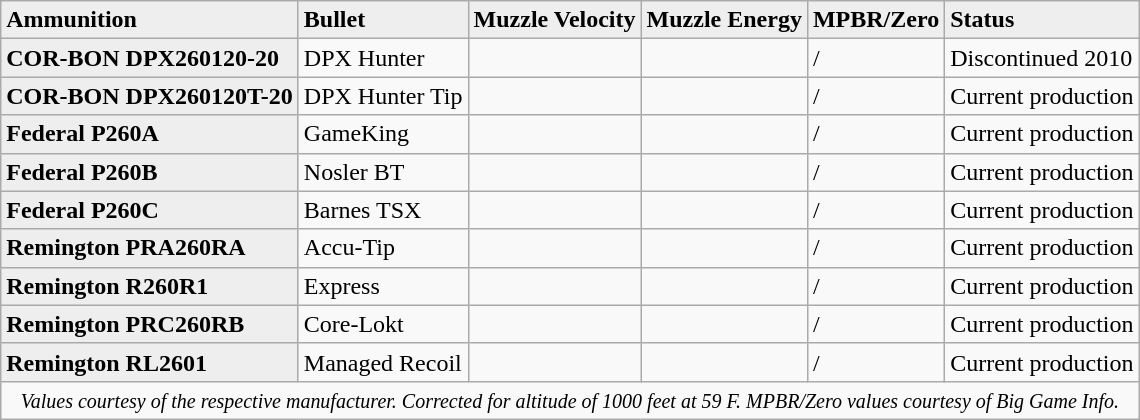<table class="wikitable" border="1">
<tr>
<td style="background: #eeeeee"><strong>Ammunition </strong></td>
<td style="background: #eeeeee"><strong>Bullet</strong></td>
<td style="background: #eeeeee"><strong>Muzzle Velocity</strong></td>
<td style="background: #eeeeee"><strong>Muzzle Energy</strong></td>
<td style="background: #eeeeee"><strong>MPBR/Zero</strong></td>
<td style="background: #eeeeee"><strong>Status</strong></td>
</tr>
<tr>
<td style="background: #eeeeee"><strong>COR-BON DPX260120-20</strong></td>
<td> DPX Hunter</td>
<td></td>
<td></td>
<td>/</td>
<td>Discontinued 2010</td>
</tr>
<tr>
<td style="background: #eeeeee"><strong>COR-BON DPX260120T-20</strong></td>
<td> DPX Hunter Tip</td>
<td></td>
<td></td>
<td>/</td>
<td>Current production</td>
</tr>
<tr>
<td style="background: #eeeeee"><strong>Federal P260A</strong></td>
<td> GameKing</td>
<td></td>
<td></td>
<td>/</td>
<td>Current production</td>
</tr>
<tr>
<td style="background: #eeeeee"><strong>Federal P260B</strong></td>
<td> Nosler BT</td>
<td></td>
<td></td>
<td>/</td>
<td>Current production</td>
</tr>
<tr>
<td style="background: #eeeeee"><strong>Federal P260C</strong></td>
<td> Barnes TSX</td>
<td></td>
<td></td>
<td>/</td>
<td>Current production</td>
</tr>
<tr>
<td style="background: #eeeeee"><strong>Remington PRA260RA</strong></td>
<td> Accu-Tip</td>
<td></td>
<td></td>
<td>/</td>
<td>Current production</td>
</tr>
<tr>
<td style="background: #eeeeee"><strong>Remington R260R1</strong></td>
<td> Express</td>
<td></td>
<td></td>
<td>/</td>
<td>Current production</td>
</tr>
<tr>
<td style="background: #eeeeee"><strong>Remington PRC260RB</strong></td>
<td> Core-Lokt</td>
<td></td>
<td></td>
<td>/</td>
<td>Current production</td>
</tr>
<tr>
<td style="background: #eeeeee"><strong>Remington RL2601</strong></td>
<td> Managed Recoil</td>
<td></td>
<td></td>
<td>/</td>
<td>Current production</td>
</tr>
<tr>
<td colspan="6" align="center"><small><em>Values courtesy of the respective manufacturer. Corrected for altitude of 1000 feet at 59 F. MPBR/Zero values courtesy of Big Game Info.</em></small></td>
</tr>
</table>
